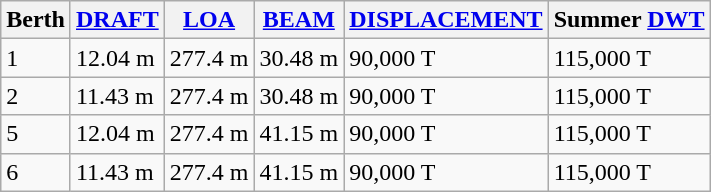<table class="wikitable" border="1">
<tr>
<th>Berth</th>
<th><a href='#'>DRAFT</a></th>
<th><a href='#'>LOA</a></th>
<th><a href='#'>BEAM</a></th>
<th><a href='#'>DISPLACEMENT</a></th>
<th>Summer <a href='#'>DWT</a></th>
</tr>
<tr>
<td>1</td>
<td>12.04 m</td>
<td>277.4 m</td>
<td>30.48 m</td>
<td>90,000 T</td>
<td>115,000 T</td>
</tr>
<tr>
<td>2</td>
<td>11.43 m</td>
<td>277.4 m</td>
<td>30.48 m</td>
<td>90,000 T</td>
<td>115,000 T</td>
</tr>
<tr>
<td>5</td>
<td>12.04 m</td>
<td>277.4 m</td>
<td>41.15 m</td>
<td>90,000 T</td>
<td>115,000 T</td>
</tr>
<tr>
<td>6</td>
<td>11.43 m</td>
<td>277.4 m</td>
<td>41.15 m</td>
<td>90,000 T</td>
<td>115,000 T</td>
</tr>
</table>
